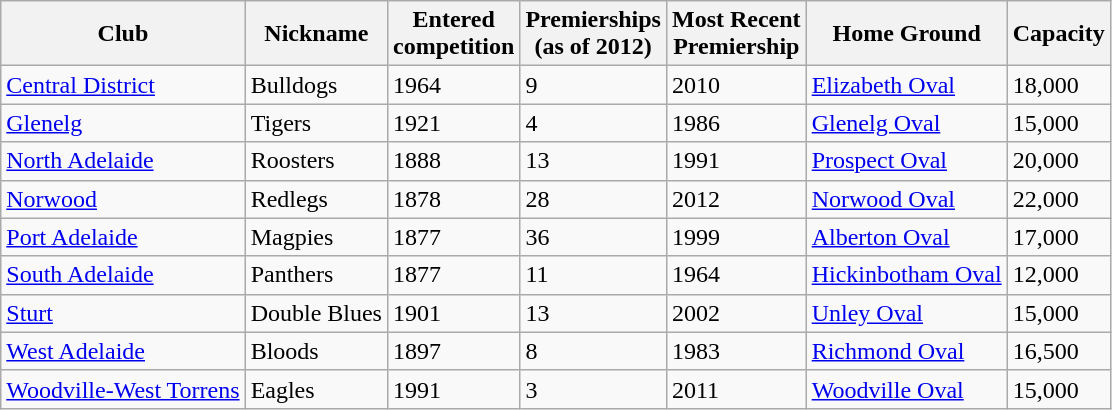<table class="wikitable">
<tr>
<th>Club</th>
<th>Nickname</th>
<th>Entered<br>competition</th>
<th>Premierships<br>(as of 2012)</th>
<th>Most Recent<br>Premiership</th>
<th>Home Ground</th>
<th>Capacity</th>
</tr>
<tr>
<td><a href='#'>Central District</a></td>
<td>Bulldogs</td>
<td>1964</td>
<td>9</td>
<td>2010</td>
<td><a href='#'>Elizabeth Oval</a></td>
<td>18,000</td>
</tr>
<tr>
<td><a href='#'>Glenelg</a></td>
<td>Tigers</td>
<td>1921</td>
<td>4</td>
<td>1986</td>
<td><a href='#'>Glenelg Oval</a></td>
<td>15,000</td>
</tr>
<tr>
<td><a href='#'>North Adelaide</a></td>
<td>Roosters</td>
<td>1888</td>
<td>13</td>
<td>1991</td>
<td><a href='#'>Prospect Oval</a></td>
<td>20,000</td>
</tr>
<tr>
<td><a href='#'>Norwood</a></td>
<td>Redlegs</td>
<td>1878</td>
<td>28</td>
<td>2012</td>
<td><a href='#'>Norwood Oval</a></td>
<td>22,000</td>
</tr>
<tr>
<td><a href='#'>Port Adelaide</a></td>
<td>Magpies</td>
<td>1877</td>
<td>36</td>
<td>1999</td>
<td><a href='#'>Alberton Oval</a></td>
<td>17,000</td>
</tr>
<tr>
<td><a href='#'>South Adelaide</a></td>
<td>Panthers</td>
<td>1877</td>
<td>11</td>
<td>1964</td>
<td><a href='#'>Hickinbotham Oval</a></td>
<td>12,000</td>
</tr>
<tr>
<td><a href='#'>Sturt</a></td>
<td>Double Blues</td>
<td>1901</td>
<td>13</td>
<td>2002</td>
<td><a href='#'>Unley Oval</a></td>
<td>15,000</td>
</tr>
<tr>
<td><a href='#'>West Adelaide</a></td>
<td>Bloods</td>
<td>1897</td>
<td>8</td>
<td>1983</td>
<td><a href='#'>Richmond Oval</a></td>
<td>16,500</td>
</tr>
<tr>
<td><a href='#'>Woodville-West Torrens</a></td>
<td>Eagles</td>
<td>1991</td>
<td>3</td>
<td>2011</td>
<td><a href='#'>Woodville Oval</a></td>
<td>15,000</td>
</tr>
</table>
